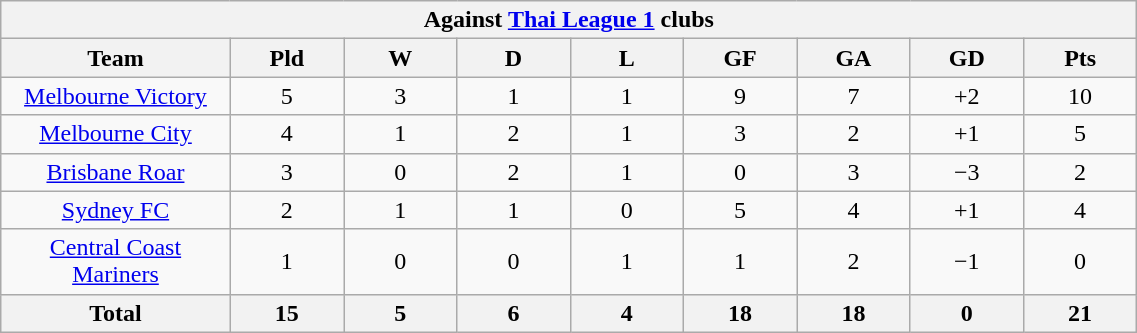<table width=60% class="wikitable" style="text-align:center">
<tr>
<th colspan=9>Against <a href='#'>Thai League 1</a> clubs</th>
</tr>
<tr>
<th width=10%>Team</th>
<th width=5%>Pld</th>
<th width=5%>W</th>
<th width=5%>D</th>
<th width=5%>L</th>
<th width=5%>GF</th>
<th width=5%>GA</th>
<th width=5%>GD</th>
<th width=5%>Pts</th>
</tr>
<tr>
<td align=center><a href='#'>Melbourne Victory</a></td>
<td>5</td>
<td>3</td>
<td>1</td>
<td>1</td>
<td>9</td>
<td>7</td>
<td>+2</td>
<td>10</td>
</tr>
<tr>
<td align=center><a href='#'>Melbourne City</a></td>
<td>4</td>
<td>1</td>
<td>2</td>
<td>1</td>
<td>3</td>
<td>2</td>
<td>+1</td>
<td>5</td>
</tr>
<tr>
<td align=center><a href='#'>Brisbane Roar</a></td>
<td>3</td>
<td>0</td>
<td>2</td>
<td>1</td>
<td>0</td>
<td>3</td>
<td>−3</td>
<td>2</td>
</tr>
<tr>
<td align=center><a href='#'>Sydney FC</a></td>
<td>2</td>
<td>1</td>
<td>1</td>
<td>0</td>
<td>5</td>
<td>4</td>
<td>+1</td>
<td>4</td>
</tr>
<tr>
<td align=center><a href='#'>Central Coast Mariners</a></td>
<td>1</td>
<td>0</td>
<td>0</td>
<td>1</td>
<td>1</td>
<td>2</td>
<td>−1</td>
<td>0</td>
</tr>
<tr>
<th>Total</th>
<th>15</th>
<th>5</th>
<th>6</th>
<th>4</th>
<th>18</th>
<th>18</th>
<th>0</th>
<th>21</th>
</tr>
</table>
